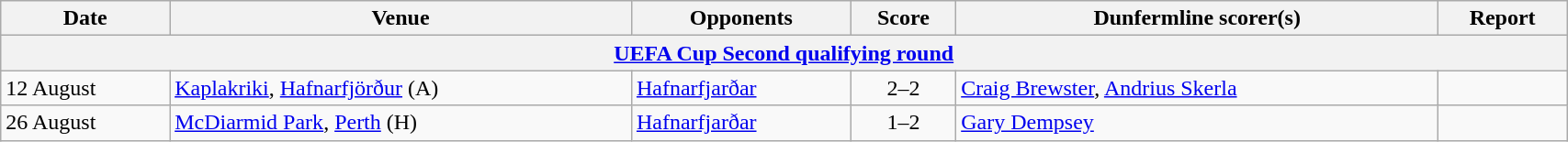<table class="wikitable" width=90%>
<tr>
<th>Date</th>
<th>Venue</th>
<th>Opponents</th>
<th>Score</th>
<th>Dunfermline scorer(s)</th>
<th>Report</th>
</tr>
<tr>
<th colspan=7><a href='#'>UEFA Cup Second qualifying round</a></th>
</tr>
<tr>
<td>12 August</td>
<td><a href='#'>Kaplakriki</a>, <a href='#'>Hafnarfjörður</a> (A)</td>
<td> <a href='#'>Hafnarfjarðar</a></td>
<td align=center>2–2</td>
<td><a href='#'>Craig Brewster</a>, <a href='#'>Andrius Skerla</a></td>
<td></td>
</tr>
<tr>
<td>26 August</td>
<td><a href='#'>McDiarmid Park</a>, <a href='#'>Perth</a> (H)</td>
<td> <a href='#'>Hafnarfjarðar</a></td>
<td align=center>1–2</td>
<td><a href='#'>Gary Dempsey</a></td>
<td></td>
</tr>
</table>
